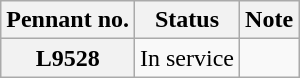<table class="wikitable plainrowheaders">
<tr>
<th scope="col">Pennant no.</th>
<th scope="col">Status</th>
<th scope="col">Note</th>
</tr>
<tr>
<th scope="row">L9528</th>
<td>In service</td>
<td></td>
</tr>
</table>
